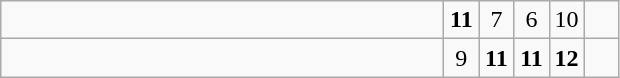<table class="wikitable">
<tr>
<td style="width:18em"></td>
<td align=center style="width:1em"><strong>11</strong></td>
<td align=center style="width:1em">7</td>
<td align=center style="width:1em">6</td>
<td align=center style="width:1em">10</td>
<td align=center style="width:1em"></td>
</tr>
<tr>
<td style="width:18em"></td>
<td align=center style="width:1em">9</td>
<td align=center style="width:1em"><strong>11</strong></td>
<td align=center style="width:1em"><strong>11</strong></td>
<td align=center style="width:1em"><strong>12</strong></td>
<td align=center style="width:1em"></td>
</tr>
</table>
